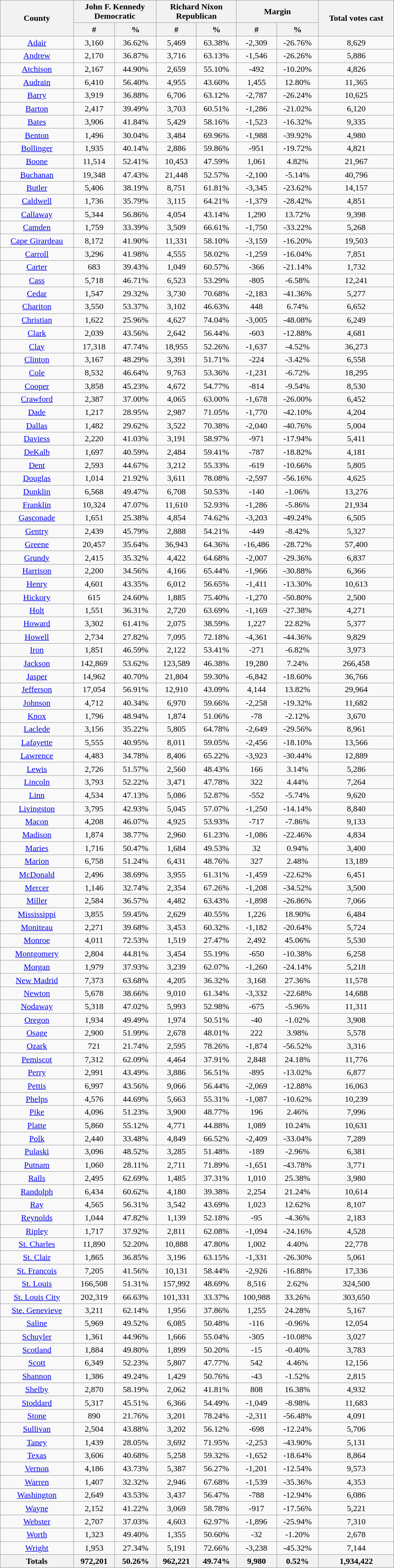<table width="60%" class="wikitable sortable">
<tr>
<th style="text-align:center;" rowspan="2">County</th>
<th style="text-align:center;" colspan="2">John F. Kennedy<br>Democratic</th>
<th style="text-align:center;" colspan="2">Richard Nixon<br>Republican</th>
<th style="text-align:center;" colspan="2">Margin</th>
<th style="text-align:center;" rowspan="2">Total votes cast</th>
</tr>
<tr>
<th style="text-align:center;" data-sort-type="number">#</th>
<th style="text-align:center;" data-sort-type="number">%</th>
<th style="text-align:center;" data-sort-type="number">#</th>
<th style="text-align:center;" data-sort-type="number">%</th>
<th style="text-align:center;" data-sort-type="number">#</th>
<th style="text-align:center;" data-sort-type="number">%</th>
</tr>
<tr style="text-align:center;">
<td><a href='#'>Adair</a></td>
<td>3,160</td>
<td>36.62%</td>
<td>5,469</td>
<td>63.38%</td>
<td>-2,309</td>
<td>-26.76%</td>
<td>8,629</td>
</tr>
<tr style="text-align:center;">
<td><a href='#'>Andrew</a></td>
<td>2,170</td>
<td>36.87%</td>
<td>3,716</td>
<td>63.13%</td>
<td>-1,546</td>
<td>-26.26%</td>
<td>5,886</td>
</tr>
<tr style="text-align:center;">
<td><a href='#'>Atchison</a></td>
<td>2,167</td>
<td>44.90%</td>
<td>2,659</td>
<td>55.10%</td>
<td>-492</td>
<td>-10.20%</td>
<td>4,826</td>
</tr>
<tr style="text-align:center;">
<td><a href='#'>Audrain</a></td>
<td>6,410</td>
<td>56.40%</td>
<td>4,955</td>
<td>43.60%</td>
<td>1,455</td>
<td>12.80%</td>
<td>11,365</td>
</tr>
<tr style="text-align:center;">
<td><a href='#'>Barry</a></td>
<td>3,919</td>
<td>36.88%</td>
<td>6,706</td>
<td>63.12%</td>
<td>-2,787</td>
<td>-26.24%</td>
<td>10,625</td>
</tr>
<tr style="text-align:center;">
<td><a href='#'>Barton</a></td>
<td>2,417</td>
<td>39.49%</td>
<td>3,703</td>
<td>60.51%</td>
<td>-1,286</td>
<td>-21.02%</td>
<td>6,120</td>
</tr>
<tr style="text-align:center;">
<td><a href='#'>Bates</a></td>
<td>3,906</td>
<td>41.84%</td>
<td>5,429</td>
<td>58.16%</td>
<td>-1,523</td>
<td>-16.32%</td>
<td>9,335</td>
</tr>
<tr style="text-align:center;">
<td><a href='#'>Benton</a></td>
<td>1,496</td>
<td>30.04%</td>
<td>3,484</td>
<td>69.96%</td>
<td>-1,988</td>
<td>-39.92%</td>
<td>4,980</td>
</tr>
<tr style="text-align:center;">
<td><a href='#'>Bollinger</a></td>
<td>1,935</td>
<td>40.14%</td>
<td>2,886</td>
<td>59.86%</td>
<td>-951</td>
<td>-19.72%</td>
<td>4,821</td>
</tr>
<tr style="text-align:center;">
<td><a href='#'>Boone</a></td>
<td>11,514</td>
<td>52.41%</td>
<td>10,453</td>
<td>47.59%</td>
<td>1,061</td>
<td>4.82%</td>
<td>21,967</td>
</tr>
<tr style="text-align:center;">
<td><a href='#'>Buchanan</a></td>
<td>19,348</td>
<td>47.43%</td>
<td>21,448</td>
<td>52.57%</td>
<td>-2,100</td>
<td>-5.14%</td>
<td>40,796</td>
</tr>
<tr style="text-align:center;">
<td><a href='#'>Butler</a></td>
<td>5,406</td>
<td>38.19%</td>
<td>8,751</td>
<td>61.81%</td>
<td>-3,345</td>
<td>-23.62%</td>
<td>14,157</td>
</tr>
<tr style="text-align:center;">
<td><a href='#'>Caldwell</a></td>
<td>1,736</td>
<td>35.79%</td>
<td>3,115</td>
<td>64.21%</td>
<td>-1,379</td>
<td>-28.42%</td>
<td>4,851</td>
</tr>
<tr style="text-align:center;">
<td><a href='#'>Callaway</a></td>
<td>5,344</td>
<td>56.86%</td>
<td>4,054</td>
<td>43.14%</td>
<td>1,290</td>
<td>13.72%</td>
<td>9,398</td>
</tr>
<tr style="text-align:center;">
<td><a href='#'>Camden</a></td>
<td>1,759</td>
<td>33.39%</td>
<td>3,509</td>
<td>66.61%</td>
<td>-1,750</td>
<td>-33.22%</td>
<td>5,268</td>
</tr>
<tr style="text-align:center;">
<td><a href='#'>Cape Girardeau</a></td>
<td>8,172</td>
<td>41.90%</td>
<td>11,331</td>
<td>58.10%</td>
<td>-3,159</td>
<td>-16.20%</td>
<td>19,503</td>
</tr>
<tr style="text-align:center;">
<td><a href='#'>Carroll</a></td>
<td>3,296</td>
<td>41.98%</td>
<td>4,555</td>
<td>58.02%</td>
<td>-1,259</td>
<td>-16.04%</td>
<td>7,851</td>
</tr>
<tr style="text-align:center;">
<td><a href='#'>Carter</a></td>
<td>683</td>
<td>39.43%</td>
<td>1,049</td>
<td>60.57%</td>
<td>-366</td>
<td>-21.14%</td>
<td>1,732</td>
</tr>
<tr style="text-align:center;">
<td><a href='#'>Cass</a></td>
<td>5,718</td>
<td>46.71%</td>
<td>6,523</td>
<td>53.29%</td>
<td>-805</td>
<td>-6.58%</td>
<td>12,241</td>
</tr>
<tr style="text-align:center;">
<td><a href='#'>Cedar</a></td>
<td>1,547</td>
<td>29.32%</td>
<td>3,730</td>
<td>70.68%</td>
<td>-2,183</td>
<td>-41.36%</td>
<td>5,277</td>
</tr>
<tr style="text-align:center;">
<td><a href='#'>Chariton</a></td>
<td>3,550</td>
<td>53.37%</td>
<td>3,102</td>
<td>46.63%</td>
<td>448</td>
<td>6.74%</td>
<td>6,652</td>
</tr>
<tr style="text-align:center;">
<td><a href='#'>Christian</a></td>
<td>1,622</td>
<td>25.96%</td>
<td>4,627</td>
<td>74.04%</td>
<td>-3,005</td>
<td>-48.08%</td>
<td>6,249</td>
</tr>
<tr style="text-align:center;">
<td><a href='#'>Clark</a></td>
<td>2,039</td>
<td>43.56%</td>
<td>2,642</td>
<td>56.44%</td>
<td>-603</td>
<td>-12.88%</td>
<td>4,681</td>
</tr>
<tr style="text-align:center;">
<td><a href='#'>Clay</a></td>
<td>17,318</td>
<td>47.74%</td>
<td>18,955</td>
<td>52.26%</td>
<td>-1,637</td>
<td>-4.52%</td>
<td>36,273</td>
</tr>
<tr style="text-align:center;">
<td><a href='#'>Clinton</a></td>
<td>3,167</td>
<td>48.29%</td>
<td>3,391</td>
<td>51.71%</td>
<td>-224</td>
<td>-3.42%</td>
<td>6,558</td>
</tr>
<tr style="text-align:center;">
<td><a href='#'>Cole</a></td>
<td>8,532</td>
<td>46.64%</td>
<td>9,763</td>
<td>53.36%</td>
<td>-1,231</td>
<td>-6.72%</td>
<td>18,295</td>
</tr>
<tr style="text-align:center;">
<td><a href='#'>Cooper</a></td>
<td>3,858</td>
<td>45.23%</td>
<td>4,672</td>
<td>54.77%</td>
<td>-814</td>
<td>-9.54%</td>
<td>8,530</td>
</tr>
<tr style="text-align:center;">
<td><a href='#'>Crawford</a></td>
<td>2,387</td>
<td>37.00%</td>
<td>4,065</td>
<td>63.00%</td>
<td>-1,678</td>
<td>-26.00%</td>
<td>6,452</td>
</tr>
<tr style="text-align:center;">
<td><a href='#'>Dade</a></td>
<td>1,217</td>
<td>28.95%</td>
<td>2,987</td>
<td>71.05%</td>
<td>-1,770</td>
<td>-42.10%</td>
<td>4,204</td>
</tr>
<tr style="text-align:center;">
<td><a href='#'>Dallas</a></td>
<td>1,482</td>
<td>29.62%</td>
<td>3,522</td>
<td>70.38%</td>
<td>-2,040</td>
<td>-40.76%</td>
<td>5,004</td>
</tr>
<tr style="text-align:center;">
<td><a href='#'>Daviess</a></td>
<td>2,220</td>
<td>41.03%</td>
<td>3,191</td>
<td>58.97%</td>
<td>-971</td>
<td>-17.94%</td>
<td>5,411</td>
</tr>
<tr style="text-align:center;">
<td><a href='#'>DeKalb</a></td>
<td>1,697</td>
<td>40.59%</td>
<td>2,484</td>
<td>59.41%</td>
<td>-787</td>
<td>-18.82%</td>
<td>4,181</td>
</tr>
<tr style="text-align:center;">
<td><a href='#'>Dent</a></td>
<td>2,593</td>
<td>44.67%</td>
<td>3,212</td>
<td>55.33%</td>
<td>-619</td>
<td>-10.66%</td>
<td>5,805</td>
</tr>
<tr style="text-align:center;">
<td><a href='#'>Douglas</a></td>
<td>1,014</td>
<td>21.92%</td>
<td>3,611</td>
<td>78.08%</td>
<td>-2,597</td>
<td>-56.16%</td>
<td>4,625</td>
</tr>
<tr style="text-align:center;">
<td><a href='#'>Dunklin</a></td>
<td>6,568</td>
<td>49.47%</td>
<td>6,708</td>
<td>50.53%</td>
<td>-140</td>
<td>-1.06%</td>
<td>13,276</td>
</tr>
<tr style="text-align:center;">
<td><a href='#'>Franklin</a></td>
<td>10,324</td>
<td>47.07%</td>
<td>11,610</td>
<td>52.93%</td>
<td>-1,286</td>
<td>-5.86%</td>
<td>21,934</td>
</tr>
<tr style="text-align:center;">
<td><a href='#'>Gasconade</a></td>
<td>1,651</td>
<td>25.38%</td>
<td>4,854</td>
<td>74.62%</td>
<td>-3,203</td>
<td>-49.24%</td>
<td>6,505</td>
</tr>
<tr style="text-align:center;">
<td><a href='#'>Gentry</a></td>
<td>2,439</td>
<td>45.79%</td>
<td>2,888</td>
<td>54.21%</td>
<td>-449</td>
<td>-8.42%</td>
<td>5,327</td>
</tr>
<tr style="text-align:center;">
<td><a href='#'>Greene</a></td>
<td>20,457</td>
<td>35.64%</td>
<td>36,943</td>
<td>64.36%</td>
<td>-16,486</td>
<td>-28.72%</td>
<td>57,400</td>
</tr>
<tr style="text-align:center;">
<td><a href='#'>Grundy</a></td>
<td>2,415</td>
<td>35.32%</td>
<td>4,422</td>
<td>64.68%</td>
<td>-2,007</td>
<td>-29.36%</td>
<td>6,837</td>
</tr>
<tr style="text-align:center;">
<td><a href='#'>Harrison</a></td>
<td>2,200</td>
<td>34.56%</td>
<td>4,166</td>
<td>65.44%</td>
<td>-1,966</td>
<td>-30.88%</td>
<td>6,366</td>
</tr>
<tr style="text-align:center;">
<td><a href='#'>Henry</a></td>
<td>4,601</td>
<td>43.35%</td>
<td>6,012</td>
<td>56.65%</td>
<td>-1,411</td>
<td>-13.30%</td>
<td>10,613</td>
</tr>
<tr style="text-align:center;">
<td><a href='#'>Hickory</a></td>
<td>615</td>
<td>24.60%</td>
<td>1,885</td>
<td>75.40%</td>
<td>-1,270</td>
<td>-50.80%</td>
<td>2,500</td>
</tr>
<tr style="text-align:center;">
<td><a href='#'>Holt</a></td>
<td>1,551</td>
<td>36.31%</td>
<td>2,720</td>
<td>63.69%</td>
<td>-1,169</td>
<td>-27.38%</td>
<td>4,271</td>
</tr>
<tr style="text-align:center;">
<td><a href='#'>Howard</a></td>
<td>3,302</td>
<td>61.41%</td>
<td>2,075</td>
<td>38.59%</td>
<td>1,227</td>
<td>22.82%</td>
<td>5,377</td>
</tr>
<tr style="text-align:center;">
<td><a href='#'>Howell</a></td>
<td>2,734</td>
<td>27.82%</td>
<td>7,095</td>
<td>72.18%</td>
<td>-4,361</td>
<td>-44.36%</td>
<td>9,829</td>
</tr>
<tr style="text-align:center;">
<td><a href='#'>Iron</a></td>
<td>1,851</td>
<td>46.59%</td>
<td>2,122</td>
<td>53.41%</td>
<td>-271</td>
<td>-6.82%</td>
<td>3,973</td>
</tr>
<tr style="text-align:center;">
<td><a href='#'>Jackson</a></td>
<td>142,869</td>
<td>53.62%</td>
<td>123,589</td>
<td>46.38%</td>
<td>19,280</td>
<td>7.24%</td>
<td>266,458</td>
</tr>
<tr style="text-align:center;">
<td><a href='#'>Jasper</a></td>
<td>14,962</td>
<td>40.70%</td>
<td>21,804</td>
<td>59.30%</td>
<td>-6,842</td>
<td>-18.60%</td>
<td>36,766</td>
</tr>
<tr style="text-align:center;">
<td><a href='#'>Jefferson</a></td>
<td>17,054</td>
<td>56.91%</td>
<td>12,910</td>
<td>43.09%</td>
<td>4,144</td>
<td>13.82%</td>
<td>29,964</td>
</tr>
<tr style="text-align:center;">
<td><a href='#'>Johnson</a></td>
<td>4,712</td>
<td>40.34%</td>
<td>6,970</td>
<td>59.66%</td>
<td>-2,258</td>
<td>-19.32%</td>
<td>11,682</td>
</tr>
<tr style="text-align:center;">
<td><a href='#'>Knox</a></td>
<td>1,796</td>
<td>48.94%</td>
<td>1,874</td>
<td>51.06%</td>
<td>-78</td>
<td>-2.12%</td>
<td>3,670</td>
</tr>
<tr style="text-align:center;">
<td><a href='#'>Laclede</a></td>
<td>3,156</td>
<td>35.22%</td>
<td>5,805</td>
<td>64.78%</td>
<td>-2,649</td>
<td>-29.56%</td>
<td>8,961</td>
</tr>
<tr style="text-align:center;">
<td><a href='#'>Lafayette</a></td>
<td>5,555</td>
<td>40.95%</td>
<td>8,011</td>
<td>59.05%</td>
<td>-2,456</td>
<td>-18.10%</td>
<td>13,566</td>
</tr>
<tr style="text-align:center;">
<td><a href='#'>Lawrence</a></td>
<td>4,483</td>
<td>34.78%</td>
<td>8,406</td>
<td>65.22%</td>
<td>-3,923</td>
<td>-30.44%</td>
<td>12,889</td>
</tr>
<tr style="text-align:center;">
<td><a href='#'>Lewis</a></td>
<td>2,726</td>
<td>51.57%</td>
<td>2,560</td>
<td>48.43%</td>
<td>166</td>
<td>3.14%</td>
<td>5,286</td>
</tr>
<tr style="text-align:center;">
<td><a href='#'>Lincoln</a></td>
<td>3,793</td>
<td>52.22%</td>
<td>3,471</td>
<td>47.78%</td>
<td>322</td>
<td>4.44%</td>
<td>7,264</td>
</tr>
<tr style="text-align:center;">
<td><a href='#'>Linn</a></td>
<td>4,534</td>
<td>47.13%</td>
<td>5,086</td>
<td>52.87%</td>
<td>-552</td>
<td>-5.74%</td>
<td>9,620</td>
</tr>
<tr style="text-align:center;">
<td><a href='#'>Livingston</a></td>
<td>3,795</td>
<td>42.93%</td>
<td>5,045</td>
<td>57.07%</td>
<td>-1,250</td>
<td>-14.14%</td>
<td>8,840</td>
</tr>
<tr style="text-align:center;">
<td><a href='#'>Macon</a></td>
<td>4,208</td>
<td>46.07%</td>
<td>4,925</td>
<td>53.93%</td>
<td>-717</td>
<td>-7.86%</td>
<td>9,133</td>
</tr>
<tr style="text-align:center;">
<td><a href='#'>Madison</a></td>
<td>1,874</td>
<td>38.77%</td>
<td>2,960</td>
<td>61.23%</td>
<td>-1,086</td>
<td>-22.46%</td>
<td>4,834</td>
</tr>
<tr style="text-align:center;">
<td><a href='#'>Maries</a></td>
<td>1,716</td>
<td>50.47%</td>
<td>1,684</td>
<td>49.53%</td>
<td>32</td>
<td>0.94%</td>
<td>3,400</td>
</tr>
<tr style="text-align:center;">
<td><a href='#'>Marion</a></td>
<td>6,758</td>
<td>51.24%</td>
<td>6,431</td>
<td>48.76%</td>
<td>327</td>
<td>2.48%</td>
<td>13,189</td>
</tr>
<tr style="text-align:center;">
<td><a href='#'>McDonald</a></td>
<td>2,496</td>
<td>38.69%</td>
<td>3,955</td>
<td>61.31%</td>
<td>-1,459</td>
<td>-22.62%</td>
<td>6,451</td>
</tr>
<tr style="text-align:center;">
<td><a href='#'>Mercer</a></td>
<td>1,146</td>
<td>32.74%</td>
<td>2,354</td>
<td>67.26%</td>
<td>-1,208</td>
<td>-34.52%</td>
<td>3,500</td>
</tr>
<tr style="text-align:center;">
<td><a href='#'>Miller</a></td>
<td>2,584</td>
<td>36.57%</td>
<td>4,482</td>
<td>63.43%</td>
<td>-1,898</td>
<td>-26.86%</td>
<td>7,066</td>
</tr>
<tr style="text-align:center;">
<td><a href='#'>Mississippi</a></td>
<td>3,855</td>
<td>59.45%</td>
<td>2,629</td>
<td>40.55%</td>
<td>1,226</td>
<td>18.90%</td>
<td>6,484</td>
</tr>
<tr style="text-align:center;">
<td><a href='#'>Moniteau</a></td>
<td>2,271</td>
<td>39.68%</td>
<td>3,453</td>
<td>60.32%</td>
<td>-1,182</td>
<td>-20.64%</td>
<td>5,724</td>
</tr>
<tr style="text-align:center;">
<td><a href='#'>Monroe</a></td>
<td>4,011</td>
<td>72.53%</td>
<td>1,519</td>
<td>27.47%</td>
<td>2,492</td>
<td>45.06%</td>
<td>5,530</td>
</tr>
<tr style="text-align:center;">
<td><a href='#'>Montgomery</a></td>
<td>2,804</td>
<td>44.81%</td>
<td>3,454</td>
<td>55.19%</td>
<td>-650</td>
<td>-10.38%</td>
<td>6,258</td>
</tr>
<tr style="text-align:center;">
<td><a href='#'>Morgan</a></td>
<td>1,979</td>
<td>37.93%</td>
<td>3,239</td>
<td>62.07%</td>
<td>-1,260</td>
<td>-24.14%</td>
<td>5,218</td>
</tr>
<tr style="text-align:center;">
<td><a href='#'>New Madrid</a></td>
<td>7,373</td>
<td>63.68%</td>
<td>4,205</td>
<td>36.32%</td>
<td>3,168</td>
<td>27.36%</td>
<td>11,578</td>
</tr>
<tr style="text-align:center;">
<td><a href='#'>Newton</a></td>
<td>5,678</td>
<td>38.66%</td>
<td>9,010</td>
<td>61.34%</td>
<td>-3,332</td>
<td>-22.68%</td>
<td>14,688</td>
</tr>
<tr style="text-align:center;">
<td><a href='#'>Nodaway</a></td>
<td>5,318</td>
<td>47.02%</td>
<td>5,993</td>
<td>52.98%</td>
<td>-675</td>
<td>-5.96%</td>
<td>11,311</td>
</tr>
<tr style="text-align:center;">
<td><a href='#'>Oregon</a></td>
<td>1,934</td>
<td>49.49%</td>
<td>1,974</td>
<td>50.51%</td>
<td>-40</td>
<td>-1.02%</td>
<td>3,908</td>
</tr>
<tr style="text-align:center;">
<td><a href='#'>Osage</a></td>
<td>2,900</td>
<td>51.99%</td>
<td>2,678</td>
<td>48.01%</td>
<td>222</td>
<td>3.98%</td>
<td>5,578</td>
</tr>
<tr style="text-align:center;">
<td><a href='#'>Ozark</a></td>
<td>721</td>
<td>21.74%</td>
<td>2,595</td>
<td>78.26%</td>
<td>-1,874</td>
<td>-56.52%</td>
<td>3,316</td>
</tr>
<tr style="text-align:center;">
<td><a href='#'>Pemiscot</a></td>
<td>7,312</td>
<td>62.09%</td>
<td>4,464</td>
<td>37.91%</td>
<td>2,848</td>
<td>24.18%</td>
<td>11,776</td>
</tr>
<tr style="text-align:center;">
<td><a href='#'>Perry</a></td>
<td>2,991</td>
<td>43.49%</td>
<td>3,886</td>
<td>56.51%</td>
<td>-895</td>
<td>-13.02%</td>
<td>6,877</td>
</tr>
<tr style="text-align:center;">
<td><a href='#'>Pettis</a></td>
<td>6,997</td>
<td>43.56%</td>
<td>9,066</td>
<td>56.44%</td>
<td>-2,069</td>
<td>-12.88%</td>
<td>16,063</td>
</tr>
<tr style="text-align:center;">
<td><a href='#'>Phelps</a></td>
<td>4,576</td>
<td>44.69%</td>
<td>5,663</td>
<td>55.31%</td>
<td>-1,087</td>
<td>-10.62%</td>
<td>10,239</td>
</tr>
<tr style="text-align:center;">
<td><a href='#'>Pike</a></td>
<td>4,096</td>
<td>51.23%</td>
<td>3,900</td>
<td>48.77%</td>
<td>196</td>
<td>2.46%</td>
<td>7,996</td>
</tr>
<tr style="text-align:center;">
<td><a href='#'>Platte</a></td>
<td>5,860</td>
<td>55.12%</td>
<td>4,771</td>
<td>44.88%</td>
<td>1,089</td>
<td>10.24%</td>
<td>10,631</td>
</tr>
<tr style="text-align:center;">
<td><a href='#'>Polk</a></td>
<td>2,440</td>
<td>33.48%</td>
<td>4,849</td>
<td>66.52%</td>
<td>-2,409</td>
<td>-33.04%</td>
<td>7,289</td>
</tr>
<tr style="text-align:center;">
<td><a href='#'>Pulaski</a></td>
<td>3,096</td>
<td>48.52%</td>
<td>3,285</td>
<td>51.48%</td>
<td>-189</td>
<td>-2.96%</td>
<td>6,381</td>
</tr>
<tr style="text-align:center;">
<td><a href='#'>Putnam</a></td>
<td>1,060</td>
<td>28.11%</td>
<td>2,711</td>
<td>71.89%</td>
<td>-1,651</td>
<td>-43.78%</td>
<td>3,771</td>
</tr>
<tr style="text-align:center;">
<td><a href='#'>Ralls</a></td>
<td>2,495</td>
<td>62.69%</td>
<td>1,485</td>
<td>37.31%</td>
<td>1,010</td>
<td>25.38%</td>
<td>3,980</td>
</tr>
<tr style="text-align:center;">
<td><a href='#'>Randolph</a></td>
<td>6,434</td>
<td>60.62%</td>
<td>4,180</td>
<td>39.38%</td>
<td>2,254</td>
<td>21.24%</td>
<td>10,614</td>
</tr>
<tr style="text-align:center;">
<td><a href='#'>Ray</a></td>
<td>4,565</td>
<td>56.31%</td>
<td>3,542</td>
<td>43.69%</td>
<td>1,023</td>
<td>12.62%</td>
<td>8,107</td>
</tr>
<tr style="text-align:center;">
<td><a href='#'>Reynolds</a></td>
<td>1,044</td>
<td>47.82%</td>
<td>1,139</td>
<td>52.18%</td>
<td>-95</td>
<td>-4.36%</td>
<td>2,183</td>
</tr>
<tr style="text-align:center;">
<td><a href='#'>Ripley</a></td>
<td>1,717</td>
<td>37.92%</td>
<td>2,811</td>
<td>62.08%</td>
<td>-1,094</td>
<td>-24.16%</td>
<td>4,528</td>
</tr>
<tr style="text-align:center;">
<td><a href='#'>St. Charles</a></td>
<td>11,890</td>
<td>52.20%</td>
<td>10,888</td>
<td>47.80%</td>
<td>1,002</td>
<td>4.40%</td>
<td>22,778</td>
</tr>
<tr style="text-align:center;">
<td><a href='#'>St. Clair</a></td>
<td>1,865</td>
<td>36.85%</td>
<td>3,196</td>
<td>63.15%</td>
<td>-1,331</td>
<td>-26.30%</td>
<td>5,061</td>
</tr>
<tr style="text-align:center;">
<td><a href='#'>St. Francois</a></td>
<td>7,205</td>
<td>41.56%</td>
<td>10,131</td>
<td>58.44%</td>
<td>-2,926</td>
<td>-16.88%</td>
<td>17,336</td>
</tr>
<tr style="text-align:center;">
<td><a href='#'>St. Louis</a></td>
<td>166,508</td>
<td>51.31%</td>
<td>157,992</td>
<td>48.69%</td>
<td>8,516</td>
<td>2.62%</td>
<td>324,500</td>
</tr>
<tr style="text-align:center;">
<td><a href='#'>St. Louis City</a></td>
<td>202,319</td>
<td>66.63%</td>
<td>101,331</td>
<td>33.37%</td>
<td>100,988</td>
<td>33.26%</td>
<td>303,650</td>
</tr>
<tr style="text-align:center;">
<td><a href='#'>Ste. Genevieve</a></td>
<td>3,211</td>
<td>62.14%</td>
<td>1,956</td>
<td>37.86%</td>
<td>1,255</td>
<td>24.28%</td>
<td>5,167</td>
</tr>
<tr style="text-align:center;">
<td><a href='#'>Saline</a></td>
<td>5,969</td>
<td>49.52%</td>
<td>6,085</td>
<td>50.48%</td>
<td>-116</td>
<td>-0.96%</td>
<td>12,054</td>
</tr>
<tr style="text-align:center;">
<td><a href='#'>Schuyler</a></td>
<td>1,361</td>
<td>44.96%</td>
<td>1,666</td>
<td>55.04%</td>
<td>-305</td>
<td>-10.08%</td>
<td>3,027</td>
</tr>
<tr style="text-align:center;">
<td><a href='#'>Scotland</a></td>
<td>1,884</td>
<td>49.80%</td>
<td>1,899</td>
<td>50.20%</td>
<td>-15</td>
<td>-0.40%</td>
<td>3,783</td>
</tr>
<tr style="text-align:center;">
<td><a href='#'>Scott</a></td>
<td>6,349</td>
<td>52.23%</td>
<td>5,807</td>
<td>47.77%</td>
<td>542</td>
<td>4.46%</td>
<td>12,156</td>
</tr>
<tr style="text-align:center;">
<td><a href='#'>Shannon</a></td>
<td>1,386</td>
<td>49.24%</td>
<td>1,429</td>
<td>50.76%</td>
<td>-43</td>
<td>-1.52%</td>
<td>2,815</td>
</tr>
<tr style="text-align:center;">
<td><a href='#'>Shelby</a></td>
<td>2,870</td>
<td>58.19%</td>
<td>2,062</td>
<td>41.81%</td>
<td>808</td>
<td>16.38%</td>
<td>4,932</td>
</tr>
<tr style="text-align:center;">
<td><a href='#'>Stoddard</a></td>
<td>5,317</td>
<td>45.51%</td>
<td>6,366</td>
<td>54.49%</td>
<td>-1,049</td>
<td>-8.98%</td>
<td>11,683</td>
</tr>
<tr style="text-align:center;">
<td><a href='#'>Stone</a></td>
<td>890</td>
<td>21.76%</td>
<td>3,201</td>
<td>78.24%</td>
<td>-2,311</td>
<td>-56.48%</td>
<td>4,091</td>
</tr>
<tr style="text-align:center;">
<td><a href='#'>Sullivan</a></td>
<td>2,504</td>
<td>43.88%</td>
<td>3,202</td>
<td>56.12%</td>
<td>-698</td>
<td>-12.24%</td>
<td>5,706</td>
</tr>
<tr style="text-align:center;">
<td><a href='#'>Taney</a></td>
<td>1,439</td>
<td>28.05%</td>
<td>3,692</td>
<td>71.95%</td>
<td>-2,253</td>
<td>-43.90%</td>
<td>5,131</td>
</tr>
<tr style="text-align:center;">
<td><a href='#'>Texas</a></td>
<td>3,606</td>
<td>40.68%</td>
<td>5,258</td>
<td>59.32%</td>
<td>-1,652</td>
<td>-18.64%</td>
<td>8,864</td>
</tr>
<tr style="text-align:center;">
<td><a href='#'>Vernon</a></td>
<td>4,186</td>
<td>43.73%</td>
<td>5,387</td>
<td>56.27%</td>
<td>-1,201</td>
<td>-12.54%</td>
<td>9,573</td>
</tr>
<tr style="text-align:center;">
<td><a href='#'>Warren</a></td>
<td>1,407</td>
<td>32.32%</td>
<td>2,946</td>
<td>67.68%</td>
<td>-1,539</td>
<td>-35.36%</td>
<td>4,353</td>
</tr>
<tr style="text-align:center;">
<td><a href='#'>Washington</a></td>
<td>2,649</td>
<td>43.53%</td>
<td>3,437</td>
<td>56.47%</td>
<td>-788</td>
<td>-12.94%</td>
<td>6,086</td>
</tr>
<tr style="text-align:center;">
<td><a href='#'>Wayne</a></td>
<td>2,152</td>
<td>41.22%</td>
<td>3,069</td>
<td>58.78%</td>
<td>-917</td>
<td>-17.56%</td>
<td>5,221</td>
</tr>
<tr style="text-align:center;">
<td><a href='#'>Webster</a></td>
<td>2,707</td>
<td>37.03%</td>
<td>4,603</td>
<td>62.97%</td>
<td>-1,896</td>
<td>-25.94%</td>
<td>7,310</td>
</tr>
<tr style="text-align:center;">
<td><a href='#'>Worth</a></td>
<td>1,323</td>
<td>49.40%</td>
<td>1,355</td>
<td>50.60%</td>
<td>-32</td>
<td>-1.20%</td>
<td>2,678</td>
</tr>
<tr style="text-align:center;">
<td><a href='#'>Wright</a></td>
<td>1,953</td>
<td>27.34%</td>
<td>5,191</td>
<td>72.66%</td>
<td>-3,238</td>
<td>-45.32%</td>
<td>7,144</td>
</tr>
<tr style="text-align:center;">
<th>Totals</th>
<th>972,201</th>
<th>50.26%</th>
<th>962,221</th>
<th>49.74%</th>
<th>9,980</th>
<th>0.52%</th>
<th>1,934,422</th>
</tr>
</table>
